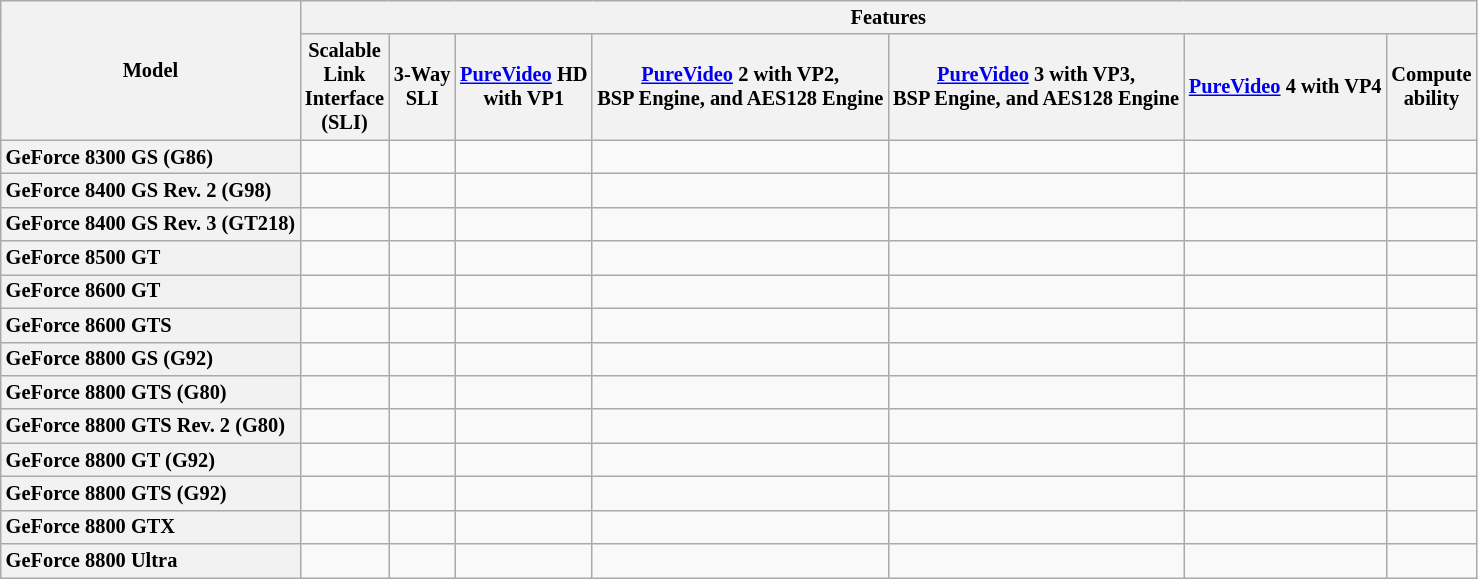<table class="wikitable" style="font-size: 85%; text-align: center;">
<tr>
<th rowspan="2">Model</th>
<th colspan="9">Features</th>
</tr>
<tr>
<th>Scalable<br>Link<br>Interface<br>(SLI)</th>
<th>3-Way<br>SLI</th>
<th><a href='#'>PureVideo</a> HD<br>with VP1</th>
<th><a href='#'>PureVideo</a> 2 with VP2,<br>BSP Engine, and AES128 Engine</th>
<th><a href='#'>PureVideo</a> 3 with VP3,<br>BSP Engine, and AES128 Engine</th>
<th><a href='#'>PureVideo</a> 4 with VP4</th>
<th>Compute<br>ability</th>
</tr>
<tr>
<th style="text-align:left;">GeForce 8300 GS (G86)</th>
<td></td>
<td></td>
<td></td>
<td></td>
<td></td>
<td></td>
<td></td>
</tr>
<tr>
<th style="text-align:left;">GeForce 8400 GS Rev. 2 (G98)</th>
<td></td>
<td></td>
<td></td>
<td></td>
<td></td>
<td></td>
<td></td>
</tr>
<tr>
<th style="text-align:left;">GeForce 8400 GS Rev. 3 (GT218)</th>
<td></td>
<td></td>
<td></td>
<td></td>
<td></td>
<td></td>
<td></td>
</tr>
<tr>
<th style="text-align:left;">GeForce 8500 GT</th>
<td></td>
<td></td>
<td></td>
<td></td>
<td></td>
<td></td>
<td></td>
</tr>
<tr>
<th style="text-align:left;">GeForce 8600 GT</th>
<td></td>
<td></td>
<td></td>
<td></td>
<td></td>
<td></td>
<td></td>
</tr>
<tr>
<th style="text-align:left;">GeForce 8600 GTS</th>
<td></td>
<td></td>
<td></td>
<td></td>
<td></td>
<td></td>
<td></td>
</tr>
<tr>
<th style="text-align:left;">GeForce 8800 GS (G92)</th>
<td></td>
<td></td>
<td></td>
<td></td>
<td></td>
<td></td>
<td></td>
</tr>
<tr>
<th style="text-align:left;">GeForce 8800 GTS (G80)</th>
<td></td>
<td></td>
<td></td>
<td></td>
<td></td>
<td></td>
<td></td>
</tr>
<tr>
<th style="text-align:left;">GeForce 8800 GTS Rev. 2 (G80)</th>
<td></td>
<td></td>
<td></td>
<td></td>
<td></td>
<td></td>
<td></td>
</tr>
<tr>
<th style="text-align:left;">GeForce 8800 GT (G92)</th>
<td></td>
<td></td>
<td></td>
<td></td>
<td></td>
<td></td>
<td></td>
</tr>
<tr>
<th style="text-align:left;">GeForce 8800 GTS (G92)</th>
<td></td>
<td></td>
<td></td>
<td></td>
<td></td>
<td></td>
<td></td>
</tr>
<tr>
<th style="text-align:left;">GeForce 8800 GTX</th>
<td></td>
<td></td>
<td></td>
<td></td>
<td></td>
<td></td>
<td></td>
</tr>
<tr>
<th style="text-align:left;">GeForce 8800 Ultra</th>
<td></td>
<td></td>
<td></td>
<td></td>
<td></td>
<td></td>
<td></td>
</tr>
</table>
